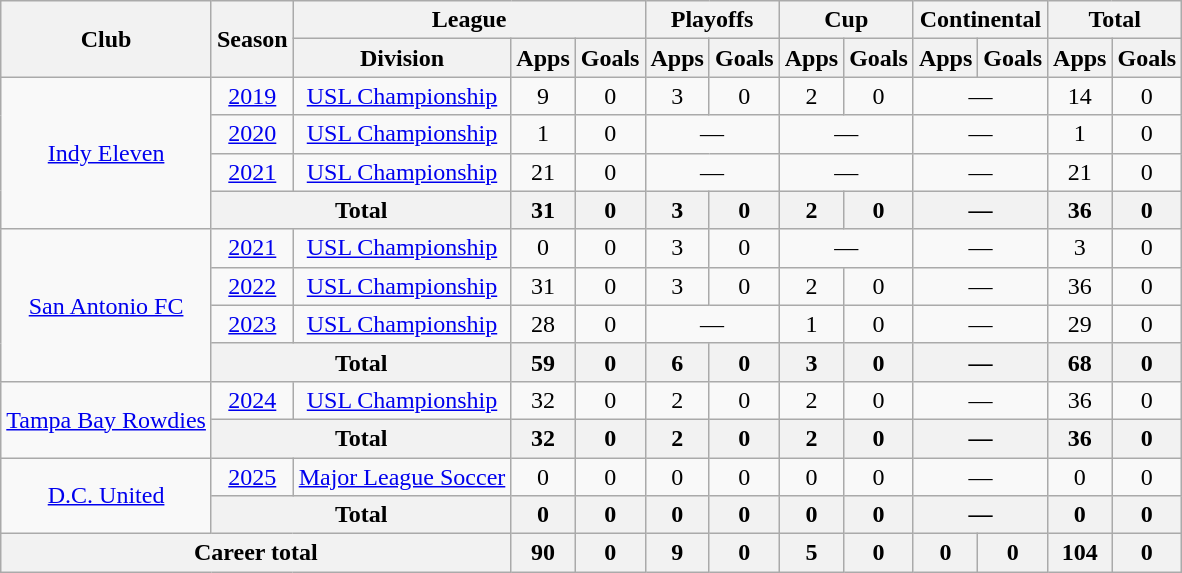<table class=wikitable style=text-align:center>
<tr>
<th rowspan=2>Club</th>
<th rowspan=2>Season</th>
<th colspan=3>League</th>
<th colspan=2>Playoffs</th>
<th colspan=2>Cup</th>
<th colspan=2>Continental</th>
<th colspan=2>Total</th>
</tr>
<tr>
<th>Division</th>
<th>Apps</th>
<th>Goals</th>
<th>Apps</th>
<th>Goals</th>
<th>Apps</th>
<th>Goals</th>
<th>Apps</th>
<th>Goals</th>
<th>Apps</th>
<th>Goals</th>
</tr>
<tr>
<td rowspan=4><a href='#'>Indy Eleven</a></td>
<td><a href='#'>2019</a></td>
<td><a href='#'>USL Championship</a></td>
<td>9</td>
<td>0</td>
<td>3</td>
<td>0</td>
<td>2</td>
<td>0</td>
<td colspan=2>—</td>
<td>14</td>
<td>0</td>
</tr>
<tr>
<td><a href='#'>2020</a></td>
<td><a href='#'>USL Championship</a></td>
<td>1</td>
<td>0</td>
<td colspan=2>—</td>
<td colspan=2>—</td>
<td colspan=2>—</td>
<td>1</td>
<td>0</td>
</tr>
<tr>
<td><a href='#'>2021</a></td>
<td><a href='#'>USL Championship</a></td>
<td>21</td>
<td>0</td>
<td colspan=2>—</td>
<td colspan=2>—</td>
<td colspan=2>—</td>
<td>21</td>
<td>0</td>
</tr>
<tr>
<th colspan=2>Total</th>
<th>31</th>
<th>0</th>
<th>3</th>
<th>0</th>
<th>2</th>
<th>0</th>
<th colspan=2>—</th>
<th>36</th>
<th>0</th>
</tr>
<tr>
<td rowspan=4><a href='#'>San Antonio FC</a></td>
<td><a href='#'>2021</a></td>
<td><a href='#'>USL Championship</a></td>
<td>0</td>
<td>0</td>
<td>3</td>
<td>0</td>
<td colspan=2>—</td>
<td colspan=2>—</td>
<td>3</td>
<td>0</td>
</tr>
<tr>
<td><a href='#'>2022</a></td>
<td><a href='#'>USL Championship</a></td>
<td>31</td>
<td>0</td>
<td>3</td>
<td>0</td>
<td>2</td>
<td>0</td>
<td colspan=2>—</td>
<td>36</td>
<td>0</td>
</tr>
<tr>
<td><a href='#'>2023</a></td>
<td><a href='#'>USL Championship</a></td>
<td>28</td>
<td>0</td>
<td colspan=2>—</td>
<td>1</td>
<td>0</td>
<td colspan=2>—</td>
<td>29</td>
<td>0</td>
</tr>
<tr>
<th colspan=2>Total</th>
<th>59</th>
<th>0</th>
<th>6</th>
<th>0</th>
<th>3</th>
<th>0</th>
<th colspan=2>—</th>
<th>68</th>
<th>0</th>
</tr>
<tr>
<td rowspan=2><a href='#'>Tampa Bay Rowdies</a></td>
<td><a href='#'>2024</a></td>
<td><a href='#'>USL Championship</a></td>
<td>32</td>
<td>0</td>
<td>2</td>
<td>0</td>
<td>2</td>
<td>0</td>
<td colspan=2>—</td>
<td>36</td>
<td>0</td>
</tr>
<tr>
<th colspan=2>Total</th>
<th>32</th>
<th>0</th>
<th>2</th>
<th>0</th>
<th>2</th>
<th>0</th>
<th colspan=2>—</th>
<th>36</th>
<th>0</th>
</tr>
<tr>
<td rowspan=2><a href='#'>D.C. United</a></td>
<td><a href='#'>2025</a></td>
<td><a href='#'>Major League Soccer</a></td>
<td>0</td>
<td>0</td>
<td>0</td>
<td>0</td>
<td>0</td>
<td>0</td>
<td colspan=2>—</td>
<td>0</td>
<td>0</td>
</tr>
<tr>
<th colspan=2>Total</th>
<th>0</th>
<th>0</th>
<th>0</th>
<th>0</th>
<th>0</th>
<th>0</th>
<th colspan=2>—</th>
<th>0</th>
<th>0</th>
</tr>
<tr>
<th colspan=3>Career total</th>
<th>90</th>
<th>0</th>
<th>9</th>
<th>0</th>
<th>5</th>
<th>0</th>
<th>0</th>
<th>0</th>
<th>104</th>
<th>0</th>
</tr>
</table>
